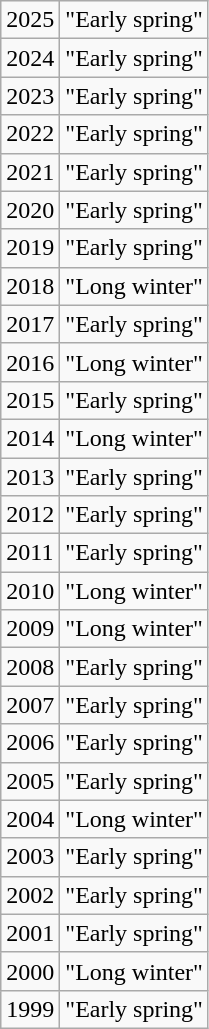<table class="wikitable">
<tr>
<td>2025</td>
<td>"Early spring"</td>
</tr>
<tr>
<td>2024</td>
<td>"Early spring"</td>
</tr>
<tr>
<td>2023</td>
<td>"Early spring"</td>
</tr>
<tr>
<td>2022</td>
<td>"Early spring"</td>
</tr>
<tr>
<td>2021</td>
<td>"Early spring"</td>
</tr>
<tr>
<td>2020</td>
<td>"Early spring"</td>
</tr>
<tr>
<td>2019</td>
<td>"Early spring"</td>
</tr>
<tr>
<td>2018</td>
<td>"Long winter"</td>
</tr>
<tr>
<td>2017</td>
<td>"Early spring"</td>
</tr>
<tr>
<td>2016</td>
<td>"Long winter"</td>
</tr>
<tr>
<td>2015</td>
<td>"Early spring"</td>
</tr>
<tr>
<td>2014</td>
<td>"Long winter"</td>
</tr>
<tr>
<td>2013</td>
<td>"Early spring"</td>
</tr>
<tr>
<td>2012</td>
<td>"Early spring"</td>
</tr>
<tr>
<td>2011</td>
<td>"Early spring"</td>
</tr>
<tr>
<td>2010</td>
<td>"Long winter"</td>
</tr>
<tr>
<td>2009</td>
<td>"Long winter"</td>
</tr>
<tr>
<td>2008</td>
<td>"Early spring"</td>
</tr>
<tr>
<td>2007</td>
<td>"Early spring"</td>
</tr>
<tr>
<td>2006</td>
<td>"Early spring"</td>
</tr>
<tr>
<td>2005</td>
<td>"Early spring"</td>
</tr>
<tr>
<td>2004</td>
<td>"Long winter"</td>
</tr>
<tr>
<td>2003</td>
<td>"Early spring"</td>
</tr>
<tr>
<td>2002</td>
<td>"Early spring"</td>
</tr>
<tr>
<td>2001</td>
<td>"Early spring"</td>
</tr>
<tr>
<td>2000</td>
<td>"Long winter"</td>
</tr>
<tr>
<td>1999</td>
<td>"Early spring"</td>
</tr>
</table>
